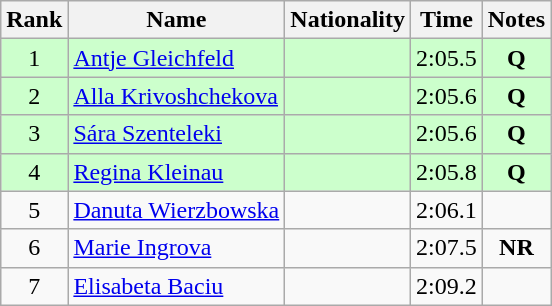<table class="wikitable sortable" style="text-align:center">
<tr>
<th>Rank</th>
<th>Name</th>
<th>Nationality</th>
<th>Time</th>
<th>Notes</th>
</tr>
<tr bgcolor=ccffcc>
<td>1</td>
<td align=left><a href='#'>Antje Gleichfeld</a></td>
<td align=left></td>
<td>2:05.5</td>
<td><strong>Q</strong></td>
</tr>
<tr bgcolor=ccffcc>
<td>2</td>
<td align=left><a href='#'>Alla Krivoshchekova</a></td>
<td align=left></td>
<td>2:05.6</td>
<td><strong>Q</strong></td>
</tr>
<tr bgcolor=ccffcc>
<td>3</td>
<td align=left><a href='#'>Sára Szenteleki</a></td>
<td align=left></td>
<td>2:05.6</td>
<td><strong>Q</strong></td>
</tr>
<tr bgcolor=ccffcc>
<td>4</td>
<td align=left><a href='#'>Regina Kleinau</a></td>
<td align=left></td>
<td>2:05.8</td>
<td><strong>Q</strong></td>
</tr>
<tr>
<td>5</td>
<td align=left><a href='#'>Danuta Wierzbowska</a></td>
<td align=left></td>
<td>2:06.1</td>
<td></td>
</tr>
<tr>
<td>6</td>
<td align=left><a href='#'>Marie Ingrova</a></td>
<td align=left></td>
<td>2:07.5</td>
<td><strong>NR</strong></td>
</tr>
<tr>
<td>7</td>
<td align=left><a href='#'>Elisabeta Baciu</a></td>
<td align=left></td>
<td>2:09.2</td>
<td></td>
</tr>
</table>
